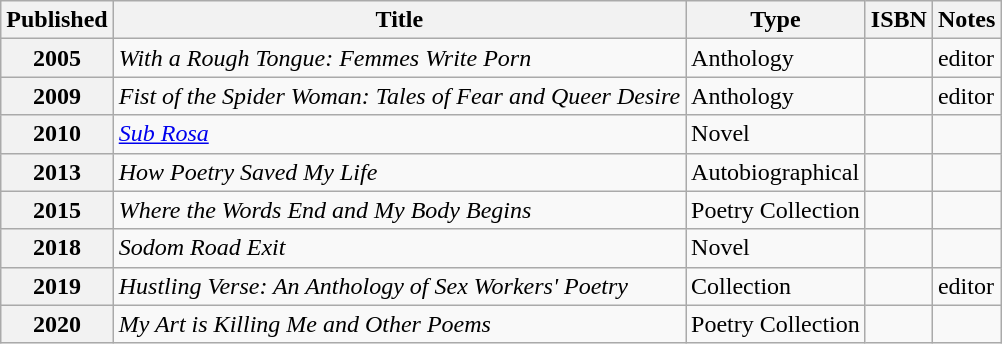<table class="wikitable">
<tr>
<th>Published</th>
<th>Title</th>
<th>Type</th>
<th>ISBN</th>
<th>Notes</th>
</tr>
<tr>
<th>2005</th>
<td><em>With a Rough Tongue: Femmes Write Porn</em></td>
<td>Anthology</td>
<td></td>
<td>editor</td>
</tr>
<tr>
<th>2009</th>
<td><em>Fist of the Spider Woman: Tales of Fear and Queer Desire</em></td>
<td>Anthology</td>
<td></td>
<td>editor</td>
</tr>
<tr>
<th>2010</th>
<td><em><a href='#'>Sub Rosa</a></em></td>
<td>Novel</td>
<td></td>
<td></td>
</tr>
<tr>
<th>2013</th>
<td><em>How Poetry Saved My Life</em></td>
<td>Autobiographical</td>
<td></td>
<td></td>
</tr>
<tr>
<th>2015</th>
<td><em>Where the Words End and My Body Begins</em></td>
<td>Poetry Collection</td>
<td></td>
<td></td>
</tr>
<tr>
<th>2018</th>
<td><em>Sodom Road Exit</em></td>
<td>Novel</td>
<td></td>
<td></td>
</tr>
<tr>
<th>2019</th>
<td><em>Hustling Verse: An Anthology of Sex Workers' Poetry</em></td>
<td>Collection</td>
<td></td>
<td>editor</td>
</tr>
<tr>
<th>2020</th>
<td><em>My Art is Killing Me and Other Poems</em></td>
<td>Poetry Collection</td>
<td></td>
<td></td>
</tr>
</table>
